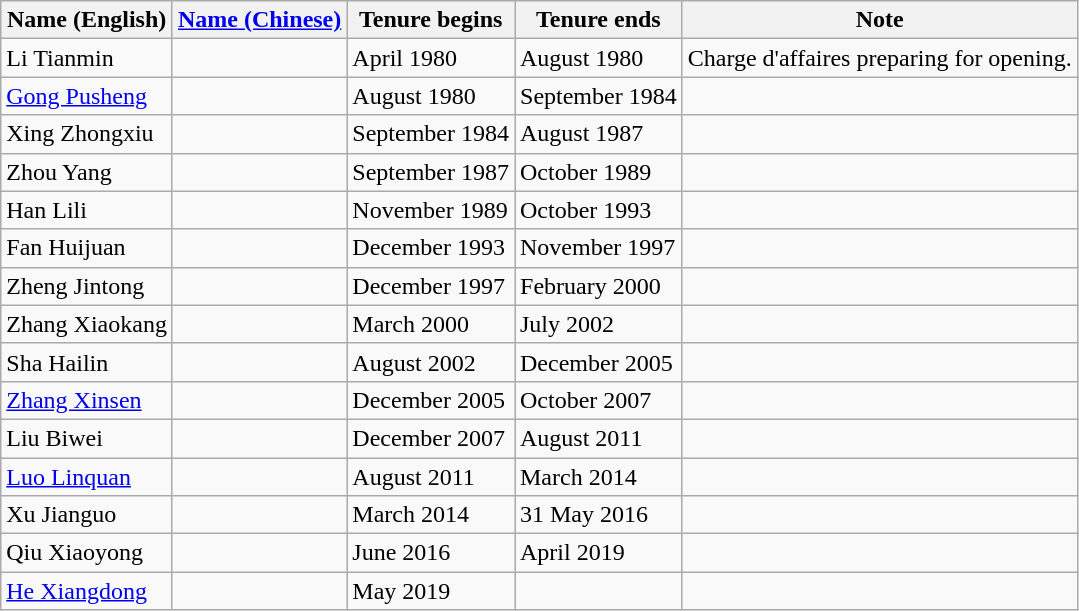<table class="wikitable">
<tr>
<th>Name (English)</th>
<th><a href='#'>Name (Chinese)</a></th>
<th>Tenure begins</th>
<th>Tenure ends</th>
<th>Note</th>
</tr>
<tr>
<td>Li Tianmin</td>
<td></td>
<td>April 1980</td>
<td>August 1980</td>
<td>Charge d'affaires preparing for opening.</td>
</tr>
<tr>
<td><a href='#'>Gong Pusheng</a></td>
<td></td>
<td>August 1980</td>
<td>September 1984</td>
<td></td>
</tr>
<tr>
<td>Xing Zhongxiu</td>
<td></td>
<td>September 1984</td>
<td>August 1987</td>
<td></td>
</tr>
<tr>
<td>Zhou Yang</td>
<td></td>
<td>September 1987</td>
<td>October 1989</td>
<td></td>
</tr>
<tr>
<td>Han Lili</td>
<td></td>
<td>November 1989</td>
<td>October 1993</td>
<td></td>
</tr>
<tr>
<td>Fan Huijuan</td>
<td></td>
<td>December 1993</td>
<td>November 1997</td>
<td></td>
</tr>
<tr>
<td>Zheng Jintong</td>
<td></td>
<td>December 1997</td>
<td>February 2000</td>
<td></td>
</tr>
<tr>
<td>Zhang Xiaokang</td>
<td></td>
<td>March 2000</td>
<td>July 2002</td>
<td></td>
</tr>
<tr>
<td>Sha Hailin</td>
<td></td>
<td>August 2002</td>
<td>December 2005</td>
<td></td>
</tr>
<tr>
<td><a href='#'>Zhang Xinsen</a></td>
<td></td>
<td>December 2005</td>
<td>October 2007</td>
<td></td>
</tr>
<tr>
<td>Liu Biwei</td>
<td></td>
<td>December 2007</td>
<td>August 2011</td>
<td></td>
</tr>
<tr>
<td><a href='#'>Luo Linquan</a></td>
<td></td>
<td>August 2011</td>
<td>March 2014</td>
<td></td>
</tr>
<tr>
<td>Xu Jianguo</td>
<td></td>
<td>March 2014</td>
<td>31 May 2016</td>
<td></td>
</tr>
<tr>
<td>Qiu Xiaoyong</td>
<td></td>
<td>June 2016</td>
<td>April 2019</td>
<td></td>
</tr>
<tr>
<td><a href='#'>He Xiangdong</a></td>
<td></td>
<td>May 2019</td>
<td></td>
<td></td>
</tr>
</table>
